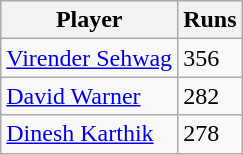<table class="wikitable">
<tr>
<th>Player</th>
<th>Runs</th>
</tr>
<tr>
<td><a href='#'>Virender Sehwag</a></td>
<td>356</td>
</tr>
<tr>
<td><a href='#'>David Warner</a></td>
<td>282</td>
</tr>
<tr>
<td><a href='#'>Dinesh Karthik</a></td>
<td>278</td>
</tr>
</table>
